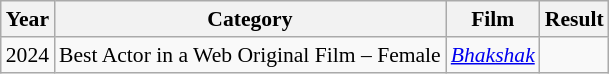<table class="wikitable" style="font-size: 90%;">
<tr>
<th>Year</th>
<th>Category</th>
<th>Film</th>
<th>Result</th>
</tr>
<tr>
<td>2024</td>
<td>Best Actor in a Web Original Film – Female</td>
<td><em><a href='#'>Bhakshak</a></em></td>
<td></td>
</tr>
</table>
